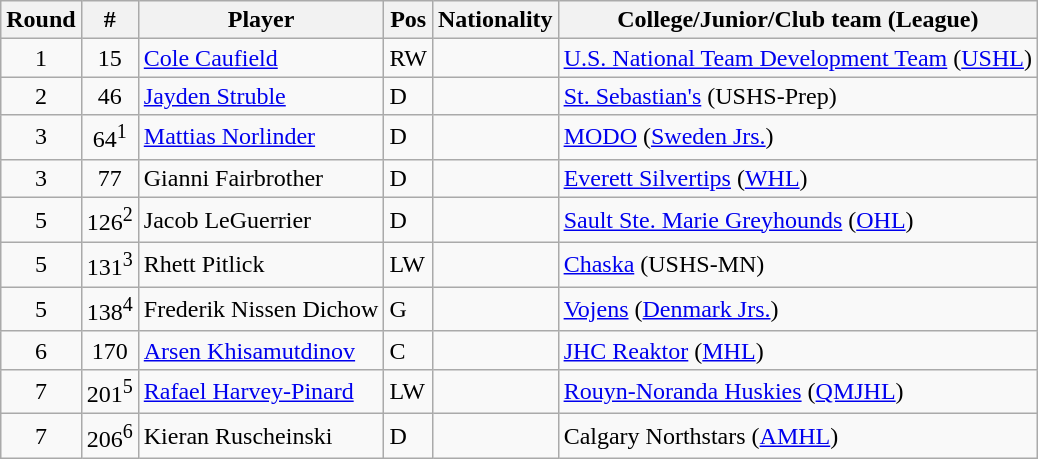<table class="wikitable">
<tr>
<th>Round</th>
<th>#</th>
<th>Player</th>
<th>Pos</th>
<th>Nationality</th>
<th>College/Junior/Club team (League)</th>
</tr>
<tr>
<td style="text-align:center;">1</td>
<td style="text-align:center;">15</td>
<td><a href='#'>Cole Caufield</a></td>
<td>RW</td>
<td></td>
<td><a href='#'>U.S. National Team Development Team</a> (<a href='#'>USHL</a>)</td>
</tr>
<tr>
<td style="text-align:center;">2</td>
<td style="text-align:center;">46</td>
<td><a href='#'>Jayden Struble</a></td>
<td>D</td>
<td></td>
<td><a href='#'>St. Sebastian's</a> (USHS-Prep)</td>
</tr>
<tr>
<td style="text-align:center;">3</td>
<td style="text-align:center;">64<sup>1</sup></td>
<td><a href='#'>Mattias Norlinder</a></td>
<td>D</td>
<td></td>
<td><a href='#'>MODO</a> (<a href='#'>Sweden Jrs.</a>)</td>
</tr>
<tr>
<td style="text-align:center;">3</td>
<td style="text-align:center;">77</td>
<td>Gianni Fairbrother</td>
<td>D</td>
<td></td>
<td><a href='#'>Everett Silvertips</a> (<a href='#'>WHL</a>)</td>
</tr>
<tr>
<td style="text-align:center;">5</td>
<td style="text-align:center;">126<sup>2</sup></td>
<td>Jacob LeGuerrier</td>
<td>D</td>
<td></td>
<td><a href='#'>Sault Ste. Marie Greyhounds</a> (<a href='#'>OHL</a>)</td>
</tr>
<tr>
<td style="text-align:center;">5</td>
<td style="text-align:center;">131<sup>3</sup></td>
<td>Rhett Pitlick</td>
<td>LW</td>
<td></td>
<td><a href='#'>Chaska</a> (USHS-MN)</td>
</tr>
<tr>
<td style="text-align:center;">5</td>
<td style="text-align:center;">138<sup>4</sup></td>
<td>Frederik Nissen Dichow</td>
<td>G</td>
<td></td>
<td><a href='#'>Vojens</a> (<a href='#'>Denmark Jrs.</a>)</td>
</tr>
<tr>
<td style="text-align:center;">6</td>
<td style="text-align:center;">170</td>
<td><a href='#'>Arsen Khisamutdinov</a></td>
<td>C</td>
<td></td>
<td><a href='#'>JHC Reaktor</a> (<a href='#'>MHL</a>)</td>
</tr>
<tr>
<td style="text-align:center;">7</td>
<td style="text-align:center;">201<sup>5</sup></td>
<td><a href='#'>Rafael Harvey-Pinard</a></td>
<td>LW</td>
<td></td>
<td><a href='#'>Rouyn-Noranda Huskies</a> (<a href='#'>QMJHL</a>)</td>
</tr>
<tr>
<td style="text-align:center;">7</td>
<td style="text-align:center;">206<sup>6</sup></td>
<td>Kieran Ruscheinski</td>
<td>D</td>
<td></td>
<td>Calgary Northstars (<a href='#'>AMHL</a>)</td>
</tr>
</table>
